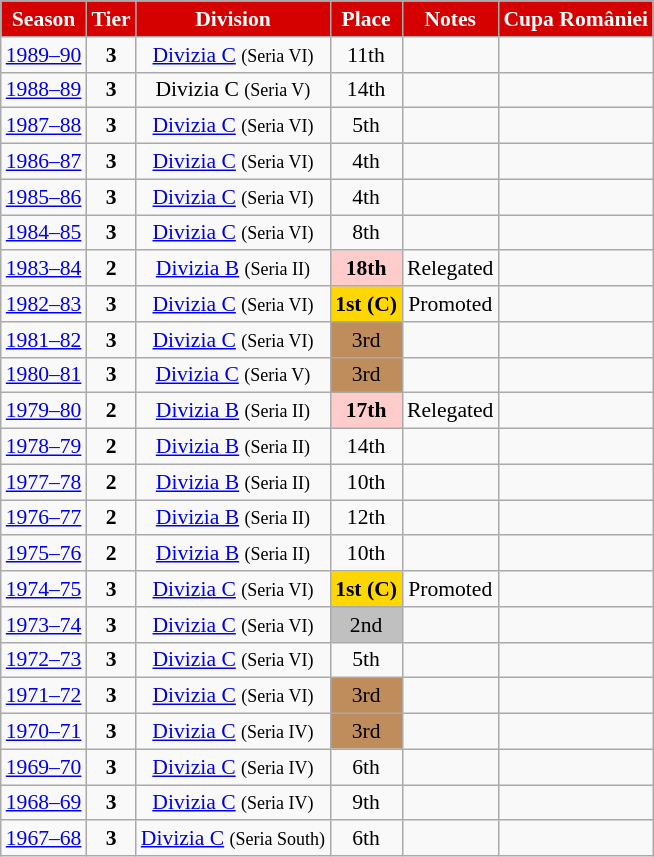<table class="wikitable" style="text-align:center; font-size:90%">
<tr>
<th style="background:#d50000; color:white; text-align:center;">Season</th>
<th style="background:#d50000; color:white; text-align:center;">Tier</th>
<th style="background:#d50000; color:white; text-align:center;">Division</th>
<th style="background:#d50000; color:white; text-align:center;">Place</th>
<th style="background:#d50000; color:white; text-align:center;">Notes</th>
<th style="background:#d50000; color:white; text-align:center;">Cupa României</th>
</tr>
<tr>
<td><a href='#'>1989–90</a></td>
<td><strong>3</strong></td>
<td><a href='#'>Divizia C</a> <small>(Seria VI)</small></td>
<td>11th</td>
<td></td>
<td></td>
</tr>
<tr>
<td><a href='#'>1988–89</a></td>
<td><strong>3</strong></td>
<td>Divizia C <small>(Seria V)</small></td>
<td>14th</td>
<td></td>
<td></td>
</tr>
<tr>
<td><a href='#'>1987–88</a></td>
<td><strong>3</strong></td>
<td><a href='#'>Divizia C</a> <small>(Seria VI)</small></td>
<td>5th</td>
<td></td>
<td></td>
</tr>
<tr>
<td><a href='#'>1986–87</a></td>
<td><strong>3</strong></td>
<td><a href='#'>Divizia C</a> <small>(Seria VI)</small></td>
<td>4th</td>
<td></td>
<td></td>
</tr>
<tr>
<td><a href='#'>1985–86</a></td>
<td><strong>3</strong></td>
<td><a href='#'>Divizia C</a> <small>(Seria VI)</small></td>
<td>4th</td>
<td></td>
<td></td>
</tr>
<tr>
<td><a href='#'>1984–85</a></td>
<td><strong>3</strong></td>
<td><a href='#'>Divizia C</a> <small>(Seria VI)</small></td>
<td>8th</td>
<td></td>
<td></td>
</tr>
<tr>
<td><a href='#'>1983–84</a></td>
<td><strong>2</strong></td>
<td><a href='#'>Divizia B</a> <small>(Seria II)</small></td>
<td align=center bgcolor=#FFCCCC><strong>18th </strong></td>
<td>Relegated</td>
<td></td>
</tr>
<tr>
<td><a href='#'>1982–83</a></td>
<td><strong>3</strong></td>
<td><a href='#'>Divizia C</a> <small>(Seria VI)</small></td>
<td align=center bgcolor=gold><strong>1st (C)</strong></td>
<td>Promoted</td>
<td></td>
</tr>
<tr>
<td><a href='#'>1981–82</a></td>
<td><strong>3</strong></td>
<td><a href='#'>Divizia C</a> <small>(Seria VI)</small></td>
<td align=center bgcolor=#BF8D5B>3rd</td>
<td></td>
<td></td>
</tr>
<tr>
<td><a href='#'>1980–81</a></td>
<td><strong>3</strong></td>
<td><a href='#'>Divizia C</a> <small>(Seria V)</small></td>
<td align=center bgcolor=#BF8D5B>3rd</td>
<td></td>
<td></td>
</tr>
<tr>
<td><a href='#'>1979–80</a></td>
<td><strong>2</strong></td>
<td><a href='#'>Divizia B</a> <small>(Seria II)</small></td>
<td align=center bgcolor=#FFCCCC><strong>17th</strong></td>
<td>Relegated</td>
<td></td>
</tr>
<tr>
<td><a href='#'>1978–79</a></td>
<td><strong>2</strong></td>
<td><a href='#'>Divizia B</a> <small>(Seria II)</small></td>
<td>14th</td>
<td></td>
<td></td>
</tr>
<tr>
<td><a href='#'>1977–78</a></td>
<td><strong>2</strong></td>
<td><a href='#'>Divizia B</a> <small>(Seria II)</small></td>
<td>10th</td>
<td></td>
<td></td>
</tr>
<tr>
<td><a href='#'>1976–77</a></td>
<td><strong>2</strong></td>
<td><a href='#'>Divizia B</a> <small>(Seria II)</small></td>
<td>12th</td>
<td></td>
<td></td>
</tr>
<tr>
<td><a href='#'>1975–76</a></td>
<td><strong>2</strong></td>
<td><a href='#'>Divizia B</a> <small>(Seria II)</small></td>
<td>10th</td>
<td></td>
<td></td>
</tr>
<tr>
<td><a href='#'>1974–75</a></td>
<td><strong>3</strong></td>
<td><a href='#'>Divizia C</a> <small>(Seria VI)</small></td>
<td align=center bgcolor=gold><strong>1st (C)</strong></td>
<td>Promoted</td>
<td></td>
</tr>
<tr>
<td><a href='#'>1973–74</a></td>
<td><strong>3</strong></td>
<td><a href='#'>Divizia C</a> <small>(Seria VI)</small></td>
<td align=center bgcolor=silver>2nd</td>
<td></td>
<td></td>
</tr>
<tr>
<td><a href='#'>1972–73</a></td>
<td><strong>3</strong></td>
<td><a href='#'>Divizia C</a> <small>(Seria VI)</small></td>
<td>5th</td>
<td></td>
<td></td>
</tr>
<tr>
<td><a href='#'>1971–72</a></td>
<td><strong>3</strong></td>
<td><a href='#'>Divizia C</a> <small>(Seria VI)</small></td>
<td align=center bgcolor=#BF8D5B>3rd</td>
<td></td>
<td></td>
</tr>
<tr>
<td><a href='#'>1970–71</a></td>
<td><strong>3</strong></td>
<td><a href='#'>Divizia C</a> <small>(Seria IV)</small></td>
<td align=center bgcolor=#BF8D5B>3rd</td>
<td></td>
<td></td>
</tr>
<tr>
<td><a href='#'>1969–70</a></td>
<td><strong>3</strong></td>
<td><a href='#'>Divizia C</a> <small>(Seria IV)</small></td>
<td>6th</td>
<td></td>
<td></td>
</tr>
<tr>
<td><a href='#'>1968–69</a></td>
<td><strong>3</strong></td>
<td><a href='#'>Divizia C</a> <small>(Seria IV)</small></td>
<td>9th</td>
<td></td>
<td></td>
</tr>
<tr>
<td><a href='#'>1967–68</a></td>
<td><strong>3</strong></td>
<td><a href='#'>Divizia C</a> <small>(Seria South)</small></td>
<td>6th</td>
<td></td>
<td></td>
</tr>
</table>
